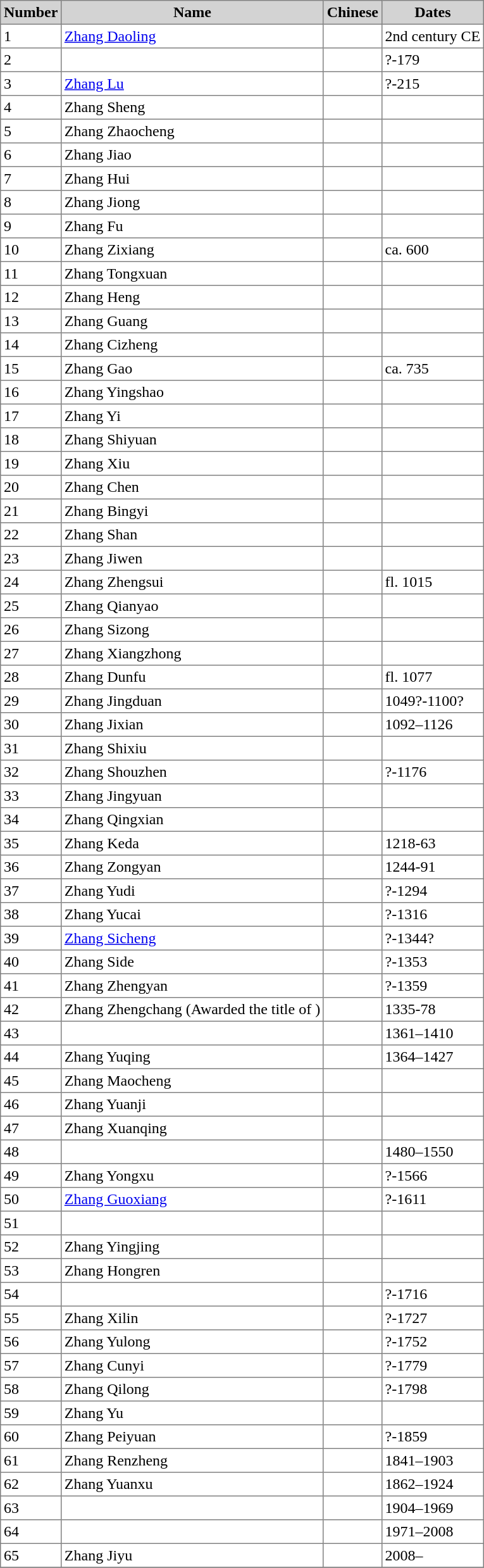<table class="toccolours" border="1" cellpadding="3" style="border-collapse:collapse">
<tr bgcolor=lightgrey>
<th>Number</th>
<th>Name</th>
<th>Chinese</th>
<th>Dates</th>
</tr>
<tr>
<td>1</td>
<td align=left><a href='#'>Zhang Daoling</a></td>
<td align=left></td>
<td>2nd century CE</td>
</tr>
<tr>
<td>2</td>
<td align=left></td>
<td align=left></td>
<td>?-179</td>
</tr>
<tr>
<td>3</td>
<td align=left><a href='#'>Zhang Lu</a></td>
<td align=left></td>
<td>?-215</td>
</tr>
<tr>
<td>4</td>
<td align=left>Zhang Sheng</td>
<td align=left></td>
<td></td>
</tr>
<tr>
<td>5</td>
<td align=left>Zhang Zhaocheng</td>
<td align=left></td>
<td></td>
</tr>
<tr>
<td>6</td>
<td align=left>Zhang Jiao</td>
<td align=left></td>
<td></td>
</tr>
<tr>
<td>7</td>
<td align=left>Zhang Hui</td>
<td align=left></td>
<td></td>
</tr>
<tr>
<td>8</td>
<td align=left>Zhang Jiong</td>
<td align=left></td>
<td></td>
</tr>
<tr>
<td>9</td>
<td align=left>Zhang Fu</td>
<td align=left></td>
<td></td>
</tr>
<tr>
<td>10</td>
<td align=left>Zhang Zixiang</td>
<td align=left></td>
<td>ca. 600</td>
</tr>
<tr>
<td>11</td>
<td align=left>Zhang Tongxuan</td>
<td align=left></td>
<td></td>
</tr>
<tr>
<td>12</td>
<td align=left>Zhang Heng</td>
<td align=left></td>
<td></td>
</tr>
<tr>
<td>13</td>
<td align=left>Zhang Guang</td>
<td align=left></td>
<td></td>
</tr>
<tr>
<td>14</td>
<td align=left>Zhang Cizheng</td>
<td align=left></td>
<td></td>
</tr>
<tr>
<td>15</td>
<td align=left>Zhang Gao</td>
<td align=left></td>
<td>ca. 735</td>
</tr>
<tr>
<td>16</td>
<td align=left>Zhang Yingshao</td>
<td align=left></td>
<td></td>
</tr>
<tr>
<td>17</td>
<td align=left>Zhang Yi</td>
<td align=left></td>
<td></td>
</tr>
<tr>
<td>18</td>
<td align=left>Zhang Shiyuan</td>
<td align=left></td>
<td></td>
</tr>
<tr>
<td>19</td>
<td align=left>Zhang Xiu</td>
<td align=left></td>
<td></td>
</tr>
<tr>
<td>20</td>
<td align=left>Zhang Chen</td>
<td align=left></td>
<td></td>
</tr>
<tr>
<td>21</td>
<td align=left>Zhang Bingyi</td>
<td align=left></td>
<td></td>
</tr>
<tr>
<td>22</td>
<td align=left>Zhang Shan</td>
<td align=left></td>
<td></td>
</tr>
<tr>
<td>23</td>
<td align=left>Zhang Jiwen</td>
<td align=left></td>
<td></td>
</tr>
<tr>
<td>24</td>
<td align=left>Zhang Zhengsui</td>
<td align=left></td>
<td>fl. 1015</td>
</tr>
<tr>
<td>25</td>
<td align=left>Zhang Qianyao</td>
<td align=left></td>
<td></td>
</tr>
<tr>
<td>26</td>
<td align=left>Zhang Sizong</td>
<td align=left></td>
<td></td>
</tr>
<tr>
<td>27</td>
<td align=left>Zhang Xiangzhong</td>
<td align=left></td>
<td></td>
</tr>
<tr>
<td>28</td>
<td align=left>Zhang Dunfu</td>
<td align=left></td>
<td>fl. 1077</td>
</tr>
<tr>
<td>29</td>
<td align=left>Zhang Jingduan</td>
<td align=left></td>
<td>1049?-1100?</td>
</tr>
<tr>
<td>30</td>
<td align=left>Zhang Jixian</td>
<td align=left></td>
<td>1092–1126</td>
</tr>
<tr>
<td>31</td>
<td align=left>Zhang Shixiu</td>
<td align=left></td>
<td></td>
</tr>
<tr>
<td>32</td>
<td align=left>Zhang Shouzhen</td>
<td align=left></td>
<td>?-1176</td>
</tr>
<tr>
<td>33</td>
<td align=left>Zhang Jingyuan</td>
<td align=left></td>
<td></td>
</tr>
<tr>
<td>34</td>
<td align=left>Zhang Qingxian</td>
<td align=left></td>
<td></td>
</tr>
<tr>
<td>35</td>
<td align=left>Zhang Keda</td>
<td align=left></td>
<td>1218-63</td>
</tr>
<tr>
<td>36</td>
<td align=left>Zhang Zongyan</td>
<td align=left></td>
<td>1244-91</td>
</tr>
<tr>
<td>37</td>
<td align=left>Zhang Yudi</td>
<td align=left></td>
<td>?-1294</td>
</tr>
<tr>
<td>38</td>
<td align=left>Zhang Yucai</td>
<td align=left></td>
<td>?-1316</td>
</tr>
<tr>
<td>39</td>
<td align=left><a href='#'>Zhang Sicheng</a></td>
<td align=left></td>
<td>?-1344?</td>
</tr>
<tr>
<td>40</td>
<td align=left>Zhang Side</td>
<td align=left></td>
<td>?-1353</td>
</tr>
<tr>
<td>41</td>
<td align=left>Zhang Zhengyan</td>
<td align=left></td>
<td>?-1359</td>
</tr>
<tr>
<td>42</td>
<td align=left>Zhang Zhengchang (Awarded the title of )</td>
<td align=left></td>
<td>1335-78</td>
</tr>
<tr>
<td>43</td>
<td align=left></td>
<td align=left></td>
<td>1361–1410</td>
</tr>
<tr>
<td>44</td>
<td align=left>Zhang Yuqing</td>
<td align=left></td>
<td>1364–1427</td>
</tr>
<tr>
<td>45</td>
<td align=left>Zhang Maocheng</td>
<td align=left></td>
<td></td>
</tr>
<tr>
<td>46</td>
<td align=left>Zhang Yuanji</td>
<td align=left></td>
<td></td>
</tr>
<tr>
<td>47</td>
<td align=left>Zhang Xuanqing</td>
<td align=left></td>
<td></td>
</tr>
<tr>
<td>48</td>
<td align=left></td>
<td align=left></td>
<td>1480–1550</td>
</tr>
<tr>
<td>49</td>
<td align=left>Zhang Yongxu</td>
<td align=left></td>
<td>?-1566</td>
</tr>
<tr>
<td>50</td>
<td align=left><a href='#'>Zhang Guoxiang</a></td>
<td align=left></td>
<td>?-1611</td>
</tr>
<tr>
<td>51</td>
<td align=left></td>
<td align=left></td>
<td></td>
</tr>
<tr>
<td>52</td>
<td align=left>Zhang Yingjing</td>
<td align=left></td>
<td></td>
</tr>
<tr>
<td>53</td>
<td align=left>Zhang Hongren</td>
<td align=left></td>
<td></td>
</tr>
<tr>
<td>54</td>
<td align=left></td>
<td align=left></td>
<td>?-1716</td>
</tr>
<tr>
<td>55</td>
<td align=left>Zhang Xilin</td>
<td align=left></td>
<td>?-1727</td>
</tr>
<tr>
<td>56</td>
<td align=left>Zhang Yulong</td>
<td align=left></td>
<td>?-1752</td>
</tr>
<tr>
<td>57</td>
<td align=left>Zhang Cunyi</td>
<td align=left></td>
<td>?-1779</td>
</tr>
<tr>
<td>58</td>
<td align=left>Zhang Qilong</td>
<td align=left></td>
<td>?-1798</td>
</tr>
<tr>
<td>59</td>
<td align=left>Zhang Yu</td>
<td align=left></td>
<td></td>
</tr>
<tr>
<td>60</td>
<td align=left>Zhang Peiyuan</td>
<td align=left></td>
<td>?-1859</td>
</tr>
<tr>
<td>61</td>
<td align=left>Zhang Renzheng</td>
<td align=left></td>
<td>1841–1903</td>
</tr>
<tr>
<td>62</td>
<td align=left>Zhang Yuanxu</td>
<td align=left></td>
<td>1862–1924</td>
</tr>
<tr>
<td>63</td>
<td align=left></td>
<td align=left></td>
<td>1904–1969</td>
</tr>
<tr>
<td>64</td>
<td align=left></td>
<td align=left></td>
<td>1971–2008</td>
</tr>
<tr>
<td>65</td>
<td align=left>Zhang Jiyu</td>
<td align=left></td>
<td>2008–</td>
</tr>
<tr>
</tr>
</table>
